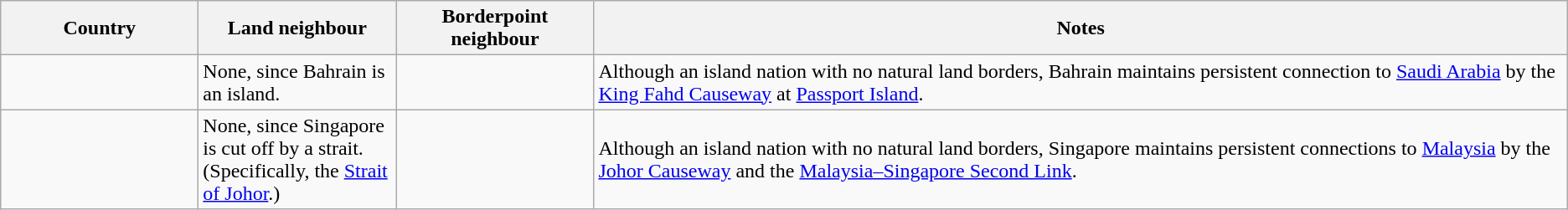<table class="wikitable sortable">
<tr>
<th rowspan=2 width=150pt>Country</th>
<th rowspan=2 width=150pt>Land neighbour</th>
<th rowspan=2 width=150pt>Borderpoint neighbour</th>
<th rowspan=2 class="unsortable">Notes</th>
</tr>
<tr>
</tr>
<tr>
<td></td>
<td>None, since Bahrain is an island.</td>
<td></td>
<td>Although an island nation with no natural land borders, Bahrain maintains persistent connection to <a href='#'>Saudi Arabia</a> by the <a href='#'>King Fahd Causeway</a> at <a href='#'>Passport Island</a>.</td>
</tr>
<tr>
<td></td>
<td>None, since Singapore is cut off by a strait. (Specifically, the <a href='#'>Strait of Johor</a>.)</td>
<td></td>
<td>Although an island nation with no natural land borders, Singapore maintains persistent connections to <a href='#'>Malaysia</a> by the <a href='#'>Johor Causeway</a> and the <a href='#'>Malaysia–Singapore Second Link</a>.</td>
</tr>
</table>
